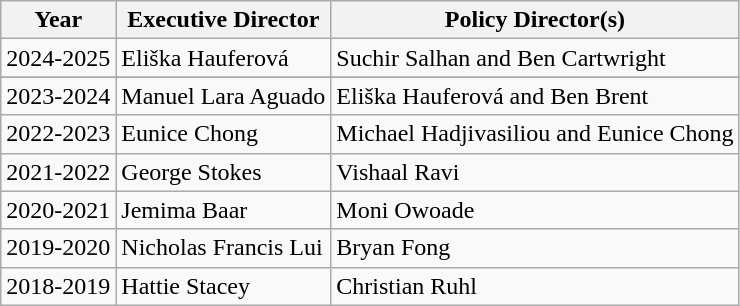<table class="wikitable">
<tr>
<th>Year</th>
<th>Executive Director</th>
<th>Policy Director(s)</th>
</tr>
<tr>
<td>2024-2025</td>
<td>Eliška Hauferová</td>
<td>Suchir Salhan and Ben Cartwright</td>
</tr>
<tr>
</tr>
<tr>
<td>2023-2024</td>
<td>Manuel Lara Aguado</td>
<td>Eliška Hauferová and Ben Brent</td>
</tr>
<tr>
<td>2022-2023</td>
<td>Eunice Chong</td>
<td>Michael Hadjivasiliou and Eunice Chong</td>
</tr>
<tr>
<td>2021-2022</td>
<td>George Stokes</td>
<td>Vishaal Ravi</td>
</tr>
<tr>
<td>2020-2021</td>
<td>Jemima Baar</td>
<td>Moni Owoade</td>
</tr>
<tr>
<td>2019-2020</td>
<td>Nicholas Francis Lui</td>
<td>Bryan Fong</td>
</tr>
<tr>
<td>2018-2019</td>
<td>Hattie Stacey</td>
<td>Christian Ruhl</td>
</tr>
</table>
